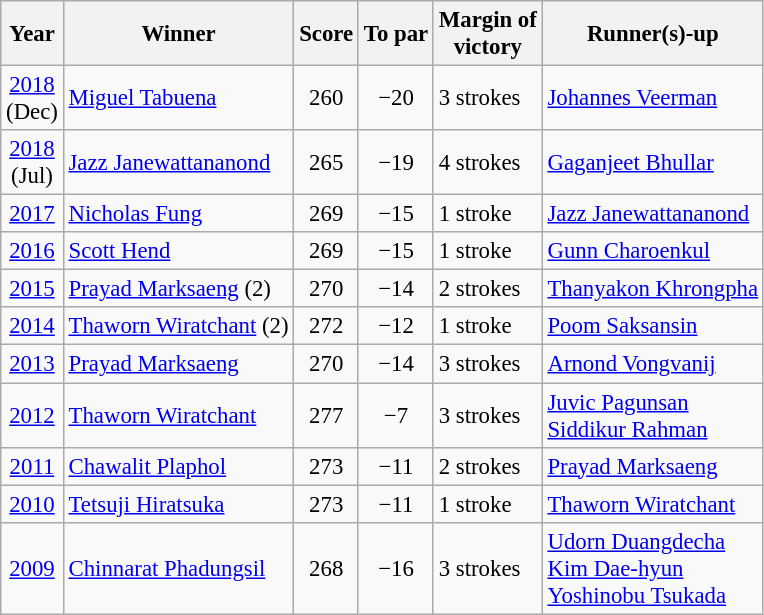<table class=wikitable style="font-size: 95%;">
<tr>
<th>Year</th>
<th>Winner</th>
<th>Score</th>
<th>To par</th>
<th>Margin of<br>victory</th>
<th>Runner(s)-up</th>
</tr>
<tr>
<td align=center><a href='#'>2018</a><br>(Dec)</td>
<td> <a href='#'>Miguel Tabuena</a></td>
<td align=center>260</td>
<td align=center>−20</td>
<td>3 strokes</td>
<td> <a href='#'>Johannes Veerman</a></td>
</tr>
<tr>
<td align=center><a href='#'>2018</a><br>(Jul)</td>
<td> <a href='#'>Jazz Janewattananond</a></td>
<td align=center>265</td>
<td align=center>−19</td>
<td>4 strokes</td>
<td> <a href='#'>Gaganjeet Bhullar</a></td>
</tr>
<tr>
<td align=center><a href='#'>2017</a></td>
<td> <a href='#'>Nicholas Fung</a></td>
<td align=center>269</td>
<td align=center>−15</td>
<td>1 stroke</td>
<td> <a href='#'>Jazz Janewattananond</a></td>
</tr>
<tr>
<td align=center><a href='#'>2016</a></td>
<td> <a href='#'>Scott Hend</a></td>
<td align=center>269</td>
<td align=center>−15</td>
<td>1 stroke</td>
<td> <a href='#'>Gunn Charoenkul</a></td>
</tr>
<tr>
<td align=center><a href='#'>2015</a></td>
<td> <a href='#'>Prayad Marksaeng</a> (2)</td>
<td align=center>270</td>
<td align=center>−14</td>
<td>2 strokes</td>
<td> <a href='#'>Thanyakon Khrongpha</a></td>
</tr>
<tr>
<td align=center><a href='#'>2014</a></td>
<td> <a href='#'>Thaworn Wiratchant</a> (2)</td>
<td align=center>272</td>
<td align=center>−12</td>
<td>1 stroke</td>
<td> <a href='#'>Poom Saksansin</a></td>
</tr>
<tr>
<td align=center><a href='#'>2013</a></td>
<td> <a href='#'>Prayad Marksaeng</a></td>
<td align=center>270</td>
<td align=center>−14</td>
<td>3 strokes</td>
<td> <a href='#'>Arnond Vongvanij</a></td>
</tr>
<tr>
<td align=center><a href='#'>2012</a></td>
<td> <a href='#'>Thaworn Wiratchant</a></td>
<td align=center>277</td>
<td align=center>−7</td>
<td>3 strokes</td>
<td> <a href='#'>Juvic Pagunsan</a><br> <a href='#'>Siddikur Rahman</a></td>
</tr>
<tr>
<td align=center><a href='#'>2011</a></td>
<td> <a href='#'>Chawalit Plaphol</a></td>
<td align=center>273</td>
<td align=center>−11</td>
<td>2 strokes</td>
<td> <a href='#'>Prayad Marksaeng</a></td>
</tr>
<tr>
<td align=center><a href='#'>2010</a></td>
<td> <a href='#'>Tetsuji Hiratsuka</a></td>
<td align=center>273</td>
<td align=center>−11</td>
<td>1 stroke</td>
<td> <a href='#'>Thaworn Wiratchant</a></td>
</tr>
<tr>
<td align=center><a href='#'>2009</a></td>
<td> <a href='#'>Chinnarat Phadungsil</a></td>
<td align=center>268</td>
<td align=center>−16</td>
<td>3 strokes</td>
<td> <a href='#'>Udorn Duangdecha</a><br> <a href='#'>Kim Dae-hyun</a><br> <a href='#'>Yoshinobu Tsukada</a></td>
</tr>
</table>
